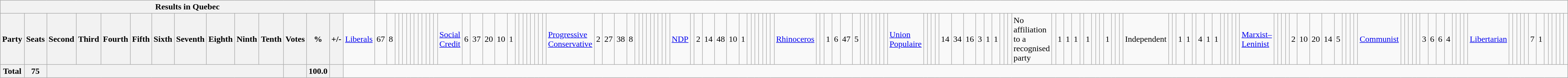<table class="wikitable">
<tr>
<th colspan=16>Results in Quebec</th>
</tr>
<tr>
<th colspan=2>Party</th>
<th>Seats</th>
<th>Second</th>
<th>Third</th>
<th>Fourth</th>
<th>Fifth</th>
<th>Sixth</th>
<th>Seventh</th>
<th>Eighth</th>
<th>Ninth</th>
<th>Tenth</th>
<th>Votes</th>
<th>%</th>
<th>+/-<br></th>
<td><a href='#'>Liberals</a></td>
<td align="right">67</td>
<td align="right">8</td>
<td align="right"></td>
<td align="right"></td>
<td align="right"></td>
<td align="right"></td>
<td align="right"></td>
<td align="right"></td>
<td align="right"></td>
<td align="right"></td>
<td align="right"></td>
<td align="right"></td>
<td align="right"><br></td>
<td><a href='#'>Social Credit</a></td>
<td align="right">6</td>
<td align="right">37</td>
<td align="right">20</td>
<td align="right">10</td>
<td align="right">1</td>
<td align="right"></td>
<td align="right"></td>
<td align="right"></td>
<td align="right"></td>
<td align="right"></td>
<td align="right"></td>
<td align="right"></td>
<td align="right"><br></td>
<td><a href='#'>Progressive Conservative</a></td>
<td align="right">2</td>
<td align="right">27</td>
<td align="right">38</td>
<td align="right">8</td>
<td align="right"></td>
<td align="right"></td>
<td align="right"></td>
<td align="right"></td>
<td align="right"></td>
<td align="right"></td>
<td align="right"></td>
<td align="right"></td>
<td align="right"><br></td>
<td><a href='#'>NDP</a></td>
<td align="right"></td>
<td align="right">2</td>
<td align="right">14</td>
<td align="right">48</td>
<td align="right">10</td>
<td align="right">1</td>
<td align="right"></td>
<td align="right"></td>
<td align="right"></td>
<td align="right"></td>
<td align="right"></td>
<td align="right"></td>
<td align="right"><br></td>
<td><a href='#'>Rhinoceros</a></td>
<td align="right"></td>
<td align="right"></td>
<td align="right">1</td>
<td align="right">6</td>
<td align="right">47</td>
<td align="right">5</td>
<td align="right"></td>
<td align="right"></td>
<td align="right"></td>
<td align="right"></td>
<td align="right"></td>
<td align="right"></td>
<td align="right"><br></td>
<td><a href='#'>Union Populaire</a></td>
<td align="right"></td>
<td align="right"></td>
<td align="right"></td>
<td align="right"></td>
<td align="right">14</td>
<td align="right">34</td>
<td align="right">16</td>
<td align="right">3</td>
<td align="right">1</td>
<td align="right">1</td>
<td align="right"></td>
<td align="right"></td>
<td align="right"><br></td>
<td>No affiliation to a recognised party</td>
<td align="right"></td>
<td align="right">1</td>
<td align="right">1</td>
<td align="right">1</td>
<td align="right"></td>
<td align="right">1</td>
<td align="right"></td>
<td align="right"></td>
<td align="right"></td>
<td align="right">1</td>
<td align="right"></td>
<td align="right"></td>
<td align="right"><br></td>
<td>Independent</td>
<td align="right"></td>
<td align="right"></td>
<td align="right">1</td>
<td align="right">1</td>
<td align="right"></td>
<td align="right">4</td>
<td align="right">1</td>
<td align="right">1</td>
<td align="right"></td>
<td align="right"></td>
<td align="right"></td>
<td align="right"></td>
<td align="right"><br></td>
<td><a href='#'>Marxist–Leninist</a></td>
<td align="right"></td>
<td align="right"></td>
<td align="right"></td>
<td align="right"></td>
<td align="right">2</td>
<td align="right">10</td>
<td align="right">20</td>
<td align="right">14</td>
<td align="right">5</td>
<td align="right"></td>
<td align="right"></td>
<td align="right"></td>
<td align="right"><br></td>
<td><a href='#'>Communist</a></td>
<td align="right"></td>
<td align="right"></td>
<td align="right"></td>
<td align="right"></td>
<td align="right"></td>
<td align="right">3</td>
<td align="right">6</td>
<td align="right">6</td>
<td align="right">4</td>
<td align="right"></td>
<td align="right"></td>
<td align="right"></td>
<td align="right"><br></td>
<td><a href='#'>Libertarian</a></td>
<td align="right"></td>
<td align="right"></td>
<td align="right"></td>
<td align="right"></td>
<td align="right"></td>
<td align="right">7</td>
<td align="right">1</td>
<td align="right"></td>
<td align="right"></td>
<td align="right"></td>
<td align="right"></td>
<td align="right"></td>
<td align="right"></td>
</tr>
<tr>
<th colspan="2">Total</th>
<th>75</th>
<th colspan="9"></th>
<th></th>
<th>100.0</th>
<th></th>
</tr>
</table>
